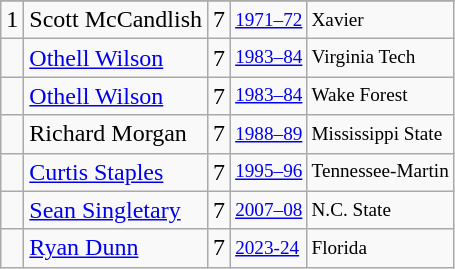<table class="wikitable">
<tr>
</tr>
<tr>
<td>1</td>
<td>Scott McCandlish</td>
<td>7</td>
<td style="font-size:80%;"><a href='#'>1971–72</a></td>
<td style="font-size:80%;">Xavier</td>
</tr>
<tr>
<td></td>
<td><a href='#'>Othell Wilson</a></td>
<td>7</td>
<td style="font-size:80%;"><a href='#'>1983–84</a></td>
<td style="font-size:80%;">Virginia Tech</td>
</tr>
<tr>
<td></td>
<td><a href='#'>Othell Wilson</a></td>
<td>7</td>
<td style="font-size:80%;"><a href='#'>1983–84</a></td>
<td style="font-size:80%;">Wake Forest</td>
</tr>
<tr>
<td></td>
<td>Richard Morgan</td>
<td>7</td>
<td style="font-size:80%;"><a href='#'>1988–89</a></td>
<td style="font-size:80%;">Mississippi State</td>
</tr>
<tr>
<td></td>
<td><a href='#'>Curtis Staples</a></td>
<td>7</td>
<td style="font-size:80%;"><a href='#'>1995–96</a></td>
<td style="font-size:80%;">Tennessee-Martin</td>
</tr>
<tr>
<td></td>
<td><a href='#'>Sean Singletary</a></td>
<td>7</td>
<td style="font-size:80%;"><a href='#'>2007–08</a></td>
<td style="font-size:80%;">N.C. State</td>
</tr>
<tr>
<td></td>
<td><a href='#'>Ryan Dunn</a></td>
<td>7</td>
<td style="font-size:80%;"><a href='#'>2023-24</a></td>
<td style="font-size:80%;">Florida</td>
</tr>
</table>
